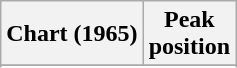<table class="wikitable plainrowheaders sortable" style="text-align:left;">
<tr>
<th scope="col">Chart (1965)</th>
<th scope="col">Peak<br>position</th>
</tr>
<tr>
</tr>
<tr>
</tr>
</table>
